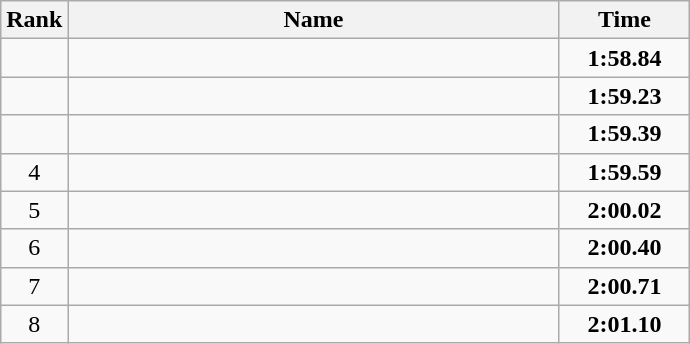<table class="wikitable">
<tr>
<th>Rank</th>
<th align="center" style="width: 20em">Name</th>
<th align="center" style="width: 5em">Time</th>
</tr>
<tr>
<td align="center"></td>
<td></td>
<td align="center"><strong>1:58.84</strong></td>
</tr>
<tr>
<td align="center"></td>
<td></td>
<td align="center"><strong>1:59.23</strong></td>
</tr>
<tr>
<td align="center"></td>
<td></td>
<td align="center"><strong>1:59.39</strong></td>
</tr>
<tr>
<td align="center">4</td>
<td></td>
<td align="center"><strong>1:59.59</strong></td>
</tr>
<tr>
<td align="center">5</td>
<td></td>
<td align="center"><strong>2:00.02</strong></td>
</tr>
<tr>
<td align="center">6</td>
<td></td>
<td align="center"><strong>2:00.40</strong></td>
</tr>
<tr>
<td align="center">7</td>
<td></td>
<td align="center"><strong>2:00.71</strong></td>
</tr>
<tr>
<td align="center">8</td>
<td></td>
<td align="center"><strong>2:01.10</strong></td>
</tr>
</table>
